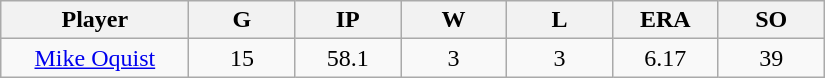<table class="wikitable sortable">
<tr>
<th bgcolor="#DDDDFF" width="16%">Player</th>
<th bgcolor="#DDDDFF" width="9%">G</th>
<th bgcolor="#DDDDFF" width="9%">IP</th>
<th bgcolor="#DDDDFF" width="9%">W</th>
<th bgcolor="#DDDDFF" width="9%">L</th>
<th bgcolor="#DDDDFF" width="9%">ERA</th>
<th bgcolor="#DDDDFF" width="9%">SO</th>
</tr>
<tr align="center">
<td><a href='#'>Mike Oquist</a></td>
<td>15</td>
<td>58.1</td>
<td>3</td>
<td>3</td>
<td>6.17</td>
<td>39</td>
</tr>
</table>
